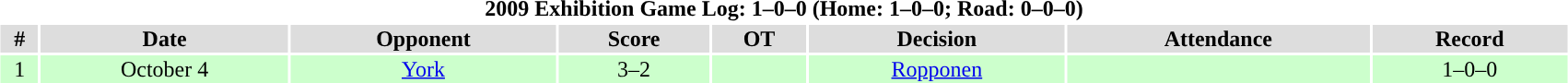<table class="toccolours collapsible" width=90% style="clear:both; margin:1.5em auto; text-align:center">
<tr>
<th colspan=9>2009 Exhibition Game Log: 1–0–0 (Home: 1–0–0; Road: 0–0–0)</th>
</tr>
<tr align="center" bgcolor="#dddddd">
<th>#</th>
<th>Date</th>
<th>Opponent</th>
<th>Score</th>
<th>OT</th>
<th>Decision</th>
<th>Attendance</th>
<th>Record</th>
</tr>
<tr align="center" bgcolor="ccffcc">
<td>1</td>
<td>October 4</td>
<td><a href='#'>York</a></td>
<td>3–2</td>
<td></td>
<td><a href='#'>Ropponen</a></td>
<td></td>
<td>1–0–0</td>
</tr>
</table>
